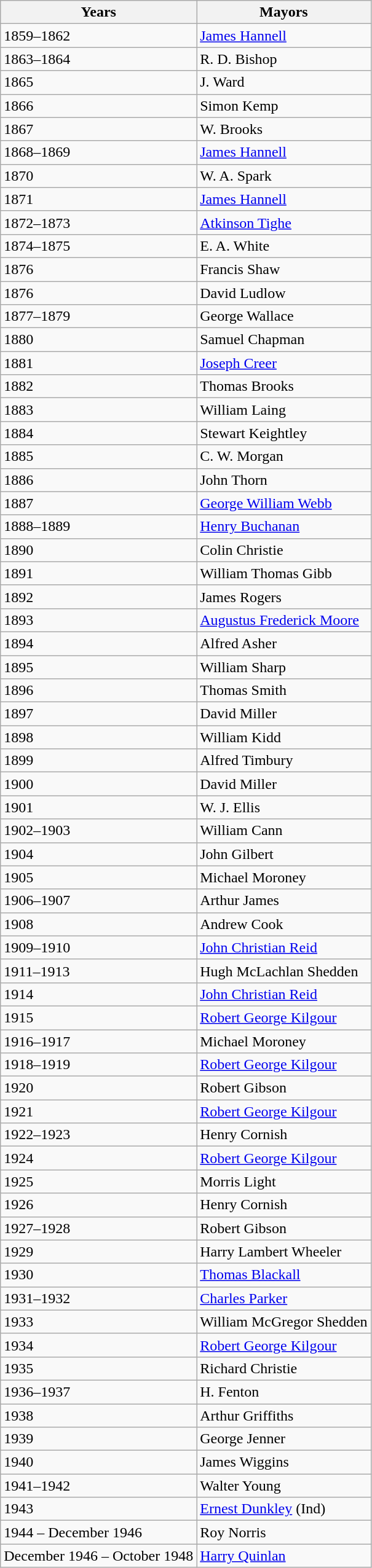<table class="wikitable">
<tr>
<th>Years</th>
<th>Mayors</th>
</tr>
<tr>
<td>1859–1862</td>
<td><a href='#'>James Hannell</a></td>
</tr>
<tr>
<td>1863–1864</td>
<td>R. D. Bishop</td>
</tr>
<tr>
<td>1865</td>
<td>J. Ward</td>
</tr>
<tr>
<td>1866</td>
<td>Simon Kemp</td>
</tr>
<tr>
<td>1867</td>
<td>W. Brooks</td>
</tr>
<tr>
<td>1868–1869</td>
<td><a href='#'>James Hannell</a></td>
</tr>
<tr>
<td>1870</td>
<td>W. A. Spark</td>
</tr>
<tr>
<td>1871</td>
<td><a href='#'>James Hannell</a></td>
</tr>
<tr>
<td>1872–1873</td>
<td><a href='#'>Atkinson Tighe</a></td>
</tr>
<tr>
<td>1874–1875</td>
<td>E. A. White</td>
</tr>
<tr>
<td>1876</td>
<td>Francis Shaw</td>
</tr>
<tr>
<td>1876</td>
<td>David Ludlow</td>
</tr>
<tr>
<td>1877–1879</td>
<td>George Wallace</td>
</tr>
<tr>
<td>1880</td>
<td>Samuel Chapman</td>
</tr>
<tr>
<td>1881</td>
<td><a href='#'>Joseph Creer</a></td>
</tr>
<tr>
<td>1882</td>
<td>Thomas Brooks</td>
</tr>
<tr>
<td>1883</td>
<td>William Laing</td>
</tr>
<tr>
<td>1884</td>
<td>Stewart Keightley</td>
</tr>
<tr>
<td>1885</td>
<td>C. W. Morgan</td>
</tr>
<tr>
<td>1886</td>
<td>John Thorn</td>
</tr>
<tr>
<td>1887</td>
<td><a href='#'>George William Webb</a></td>
</tr>
<tr>
<td>1888–1889</td>
<td><a href='#'>Henry Buchanan</a></td>
</tr>
<tr>
<td>1890</td>
<td>Colin Christie</td>
</tr>
<tr>
<td>1891</td>
<td>William Thomas Gibb</td>
</tr>
<tr>
<td>1892</td>
<td>James Rogers</td>
</tr>
<tr>
<td>1893</td>
<td><a href='#'>Augustus Frederick Moore</a></td>
</tr>
<tr>
<td>1894</td>
<td>Alfred Asher</td>
</tr>
<tr>
<td>1895</td>
<td>William Sharp</td>
</tr>
<tr>
<td>1896</td>
<td>Thomas Smith</td>
</tr>
<tr>
<td>1897</td>
<td>David Miller</td>
</tr>
<tr>
<td>1898</td>
<td>William Kidd</td>
</tr>
<tr>
<td>1899</td>
<td>Alfred Timbury</td>
</tr>
<tr>
<td>1900</td>
<td>David Miller</td>
</tr>
<tr>
<td>1901</td>
<td>W. J. Ellis</td>
</tr>
<tr>
<td>1902–1903</td>
<td>William Cann</td>
</tr>
<tr>
<td>1904</td>
<td>John Gilbert</td>
</tr>
<tr>
<td>1905</td>
<td>Michael Moroney</td>
</tr>
<tr>
<td>1906–1907</td>
<td>Arthur James</td>
</tr>
<tr>
<td>1908</td>
<td>Andrew Cook</td>
</tr>
<tr>
<td>1909–1910</td>
<td><a href='#'>John Christian Reid</a></td>
</tr>
<tr>
<td>1911–1913</td>
<td>Hugh McLachlan Shedden</td>
</tr>
<tr>
<td>1914</td>
<td><a href='#'>John Christian Reid</a></td>
</tr>
<tr>
<td>1915</td>
<td><a href='#'>Robert George Kilgour</a></td>
</tr>
<tr>
<td>1916–1917</td>
<td>Michael Moroney</td>
</tr>
<tr>
<td>1918–1919</td>
<td><a href='#'>Robert George Kilgour</a></td>
</tr>
<tr>
<td>1920</td>
<td>Robert Gibson</td>
</tr>
<tr>
<td>1921</td>
<td><a href='#'>Robert George Kilgour</a></td>
</tr>
<tr>
<td>1922–1923</td>
<td>Henry Cornish</td>
</tr>
<tr>
<td>1924</td>
<td><a href='#'>Robert George Kilgour</a></td>
</tr>
<tr>
<td>1925</td>
<td>Morris Light</td>
</tr>
<tr>
<td>1926</td>
<td>Henry Cornish</td>
</tr>
<tr>
<td>1927–1928</td>
<td>Robert Gibson</td>
</tr>
<tr>
<td>1929</td>
<td>Harry Lambert Wheeler</td>
</tr>
<tr>
<td>1930</td>
<td><a href='#'>Thomas Blackall</a></td>
</tr>
<tr>
<td>1931–1932</td>
<td><a href='#'>Charles Parker</a></td>
</tr>
<tr>
<td>1933</td>
<td>William McGregor Shedden</td>
</tr>
<tr>
<td>1934</td>
<td><a href='#'>Robert George Kilgour</a></td>
</tr>
<tr>
<td>1935</td>
<td>Richard Christie</td>
</tr>
<tr>
<td>1936–1937</td>
<td>H. Fenton</td>
</tr>
<tr>
<td>1938</td>
<td>Arthur Griffiths</td>
</tr>
<tr>
<td>1939</td>
<td>George Jenner</td>
</tr>
<tr>
<td>1940</td>
<td>James Wiggins</td>
</tr>
<tr>
<td>1941–1942</td>
<td>Walter Young</td>
</tr>
<tr>
<td>1943</td>
<td><a href='#'>Ernest Dunkley</a> (Ind)</td>
</tr>
<tr>
<td>1944 – December 1946</td>
<td>Roy Norris</td>
</tr>
<tr>
<td>December 1946 – October 1948</td>
<td><a href='#'>Harry Quinlan</a></td>
</tr>
</table>
